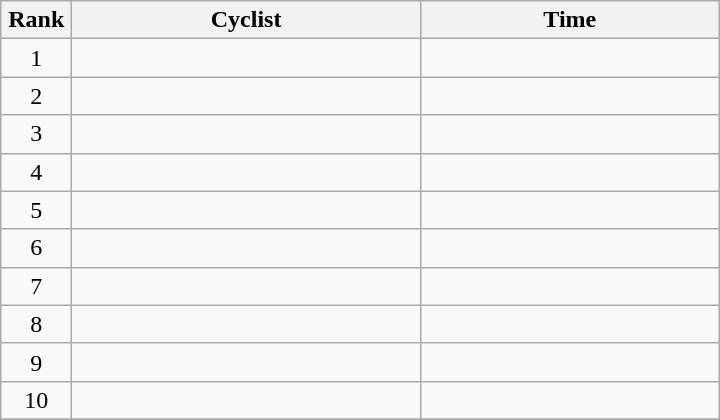<table class="wikitable" style="width:30em;margin-bottom:0;">
<tr>
<th>Rank</th>
<th>Cyclist</th>
<th>Time</th>
</tr>
<tr>
<td style="width:40px; text-align:center;">1</td>
<td style="width:225px;"></td>
<td align="right"></td>
</tr>
<tr>
<td style="text-align:center;">2</td>
<td></td>
<td align="right"></td>
</tr>
<tr>
<td style="text-align:center;">3</td>
<td></td>
<td align="right"></td>
</tr>
<tr>
<td style="text-align:center;">4</td>
<td></td>
<td align="right"></td>
</tr>
<tr>
<td style="text-align:center;">5</td>
<td></td>
<td align="right"></td>
</tr>
<tr>
<td style="text-align:center;">6</td>
<td></td>
<td align="right"></td>
</tr>
<tr>
<td style="text-align:center;">7</td>
<td></td>
<td align="right"></td>
</tr>
<tr>
<td style="text-align:center;">8</td>
<td></td>
<td align="right"></td>
</tr>
<tr>
<td style="text-align:center;">9</td>
<td></td>
<td align="right"></td>
</tr>
<tr>
<td style="text-align:center;">10</td>
<td></td>
<td align="right"></td>
</tr>
<tr>
</tr>
</table>
